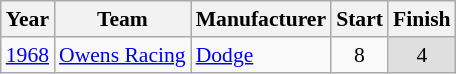<table class="wikitable" style="font-size: 90%;">
<tr>
<th>Year</th>
<th>Team</th>
<th>Manufacturer</th>
<th>Start</th>
<th>Finish</th>
</tr>
<tr>
<td><a href='#'>1968</a></td>
<td><a href='#'>Owens Racing</a></td>
<td><a href='#'>Dodge</a></td>
<td align=center>8</td>
<td align=center style="background:#DFDFDF;">4</td>
</tr>
</table>
